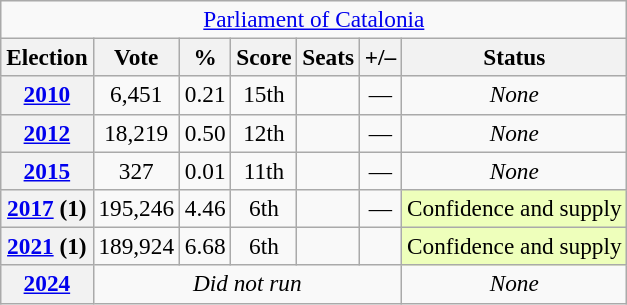<table class="wikitable" style="font-size:97%; text-align:center;">
<tr>
<td colspan="7"><a href='#'>Parliament of Catalonia</a></td>
</tr>
<tr>
<th>Election</th>
<th>Vote</th>
<th>%</th>
<th>Score</th>
<th>Seats</th>
<th>+/–</th>
<th>Status</th>
</tr>
<tr>
<th><a href='#'>2010</a></th>
<td>6,451</td>
<td>0.21</td>
<td>15th</td>
<td></td>
<td>—</td>
<td><em>None</em></td>
</tr>
<tr>
<th><a href='#'>2012</a></th>
<td>18,219</td>
<td>0.50</td>
<td>12th</td>
<td></td>
<td>—</td>
<td><em>None</em></td>
</tr>
<tr>
<th><a href='#'>2015</a></th>
<td>327</td>
<td>0.01</td>
<td>11th</td>
<td></td>
<td>—</td>
<td><em>None</em></td>
</tr>
<tr>
<th><a href='#'>2017</a> (1)</th>
<td>195,246</td>
<td>4.46</td>
<td>6th</td>
<td></td>
<td>—</td>
<td style="background:#efb;">Confidence and supply</td>
</tr>
<tr>
<th><a href='#'>2021</a> (1)</th>
<td>189,924</td>
<td>6.68</td>
<td>6th</td>
<td></td>
<td></td>
<td style="background:#efb;">Confidence and supply</td>
</tr>
<tr>
<th><a href='#'>2024</a></th>
<td colspan="5"><em>Did not run</em></td>
<td><em>None</em></td>
</tr>
</table>
